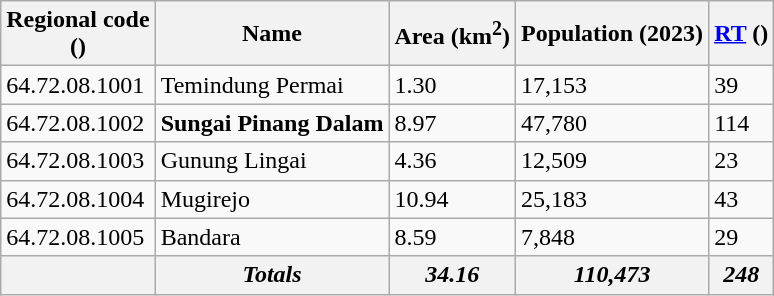<table class="wikitable sortable">
<tr>
<th>Regional code<br>()</th>
<th>Name</th>
<th>Area (km<sup>2</sup>)</th>
<th>Population (2023)</th>
<th><a href='#'>RT</a> ()</th>
</tr>
<tr>
<td>64.72.08.1001</td>
<td>Temindung Permai</td>
<td>1.30</td>
<td>17,153</td>
<td>39</td>
</tr>
<tr>
<td>64.72.08.1002</td>
<td><strong>Sungai Pinang Dalam</strong></td>
<td>8.97</td>
<td>47,780</td>
<td>114</td>
</tr>
<tr>
<td>64.72.08.1003</td>
<td>Gunung Lingai</td>
<td>4.36</td>
<td>12,509</td>
<td>23</td>
</tr>
<tr>
<td>64.72.08.1004</td>
<td>Mugirejo</td>
<td>10.94</td>
<td>25,183</td>
<td>43</td>
</tr>
<tr>
<td>64.72.08.1005</td>
<td>Bandara</td>
<td>8.59</td>
<td>7,848</td>
<td>29</td>
</tr>
<tr>
<th></th>
<th><em>Totals</em></th>
<th><em>34.16</em></th>
<th><em>110,473</em></th>
<th><em>248</em></th>
</tr>
</table>
